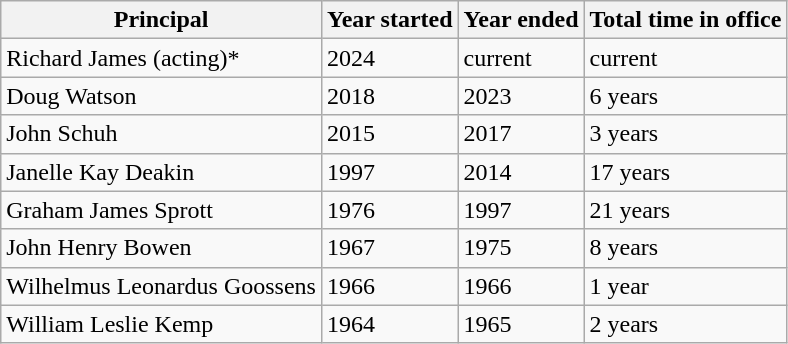<table class="wikitable">
<tr>
<th>Principal</th>
<th>Year started</th>
<th>Year ended</th>
<th>Total time in office</th>
</tr>
<tr>
<td>Richard James (acting)*</td>
<td>2024</td>
<td>current</td>
<td>current</td>
</tr>
<tr>
<td>Doug Watson</td>
<td>2018</td>
<td>2023</td>
<td>6 years</td>
</tr>
<tr>
<td>John Schuh</td>
<td>2015</td>
<td>2017</td>
<td>3 years</td>
</tr>
<tr>
<td>Janelle Kay Deakin</td>
<td>1997</td>
<td>2014</td>
<td>17 years</td>
</tr>
<tr>
<td>Graham James Sprott</td>
<td>1976</td>
<td>1997</td>
<td>21 years</td>
</tr>
<tr>
<td>John Henry Bowen</td>
<td>1967</td>
<td>1975</td>
<td>8 years</td>
</tr>
<tr>
<td>Wilhelmus Leonardus Goossens</td>
<td>1966</td>
<td>1966</td>
<td>1 year</td>
</tr>
<tr>
<td>William Leslie Kemp</td>
<td>1964</td>
<td>1965</td>
<td>2 years</td>
</tr>
</table>
